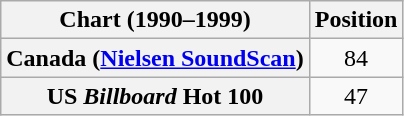<table class="wikitable plainrowheaders" style="text-align:center">
<tr>
<th>Chart (1990–1999)</th>
<th>Position</th>
</tr>
<tr>
<th scope="row">Canada (<a href='#'>Nielsen SoundScan</a>)</th>
<td>84</td>
</tr>
<tr>
<th scope="row">US <em>Billboard</em> Hot 100</th>
<td>47</td>
</tr>
</table>
